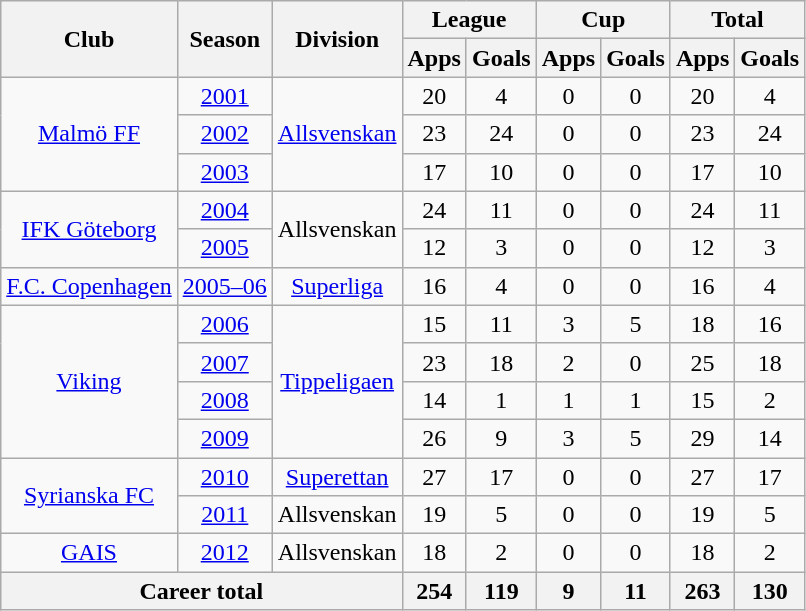<table class="wikitable" style="text-align: center">
<tr>
<th rowspan="2">Club</th>
<th rowspan="2">Season</th>
<th rowspan="2">Division</th>
<th colspan="2">League</th>
<th colspan="2">Cup</th>
<th colspan="2">Total</th>
</tr>
<tr>
<th>Apps</th>
<th>Goals</th>
<th>Apps</th>
<th>Goals</th>
<th>Apps</th>
<th>Goals</th>
</tr>
<tr>
<td rowspan="3"><a href='#'>Malmö FF</a></td>
<td><a href='#'>2001</a></td>
<td rowspan="3"><a href='#'>Allsvenskan</a></td>
<td>20</td>
<td>4</td>
<td>0</td>
<td>0</td>
<td>20</td>
<td>4</td>
</tr>
<tr>
<td><a href='#'>2002</a></td>
<td>23</td>
<td>24</td>
<td>0</td>
<td>0</td>
<td>23</td>
<td>24</td>
</tr>
<tr>
<td><a href='#'>2003</a></td>
<td>17</td>
<td>10</td>
<td>0</td>
<td>0</td>
<td>17</td>
<td>10</td>
</tr>
<tr>
<td rowspan="2"><a href='#'>IFK Göteborg</a></td>
<td><a href='#'>2004</a></td>
<td rowspan="2">Allsvenskan</td>
<td>24</td>
<td>11</td>
<td>0</td>
<td>0</td>
<td>24</td>
<td>11</td>
</tr>
<tr>
<td><a href='#'>2005</a></td>
<td>12</td>
<td>3</td>
<td>0</td>
<td>0</td>
<td>12</td>
<td>3</td>
</tr>
<tr>
<td><a href='#'>F.C. Copenhagen</a></td>
<td><a href='#'>2005–06</a></td>
<td><a href='#'>Superliga</a></td>
<td>16</td>
<td>4</td>
<td>0</td>
<td>0</td>
<td>16</td>
<td>4</td>
</tr>
<tr>
<td rowspan="4"><a href='#'>Viking</a></td>
<td><a href='#'>2006</a></td>
<td rowspan="4"><a href='#'>Tippeligaen</a></td>
<td>15</td>
<td>11</td>
<td>3</td>
<td>5</td>
<td>18</td>
<td>16</td>
</tr>
<tr>
<td><a href='#'>2007</a></td>
<td>23</td>
<td>18</td>
<td>2</td>
<td>0</td>
<td>25</td>
<td>18</td>
</tr>
<tr>
<td><a href='#'>2008</a></td>
<td>14</td>
<td>1</td>
<td>1</td>
<td>1</td>
<td>15</td>
<td>2</td>
</tr>
<tr>
<td><a href='#'>2009</a></td>
<td>26</td>
<td>9</td>
<td>3</td>
<td>5</td>
<td>29</td>
<td>14</td>
</tr>
<tr>
<td rowspan="2"><a href='#'>Syrianska FC</a></td>
<td><a href='#'>2010</a></td>
<td><a href='#'>Superettan</a></td>
<td>27</td>
<td>17</td>
<td>0</td>
<td>0</td>
<td>27</td>
<td>17</td>
</tr>
<tr>
<td><a href='#'>2011</a></td>
<td>Allsvenskan</td>
<td>19</td>
<td>5</td>
<td>0</td>
<td>0</td>
<td>19</td>
<td>5</td>
</tr>
<tr>
<td><a href='#'>GAIS</a></td>
<td><a href='#'>2012</a></td>
<td>Allsvenskan</td>
<td>18</td>
<td>2</td>
<td>0</td>
<td>0</td>
<td>18</td>
<td>2</td>
</tr>
<tr>
<th colspan="3">Career total</th>
<th>254</th>
<th>119</th>
<th>9</th>
<th>11</th>
<th>263</th>
<th>130</th>
</tr>
</table>
